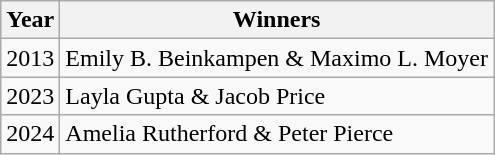<table class="wikitable">
<tr>
<th>Year</th>
<th>Winners</th>
</tr>
<tr>
<td>2013</td>
<td>Emily B. Beinkampen & Maximo L. Moyer</td>
</tr>
<tr>
<td>2023</td>
<td>Layla Gupta & Jacob Price</td>
</tr>
<tr>
<td>2024</td>
<td>Amelia Rutherford & Peter Pierce</td>
</tr>
</table>
